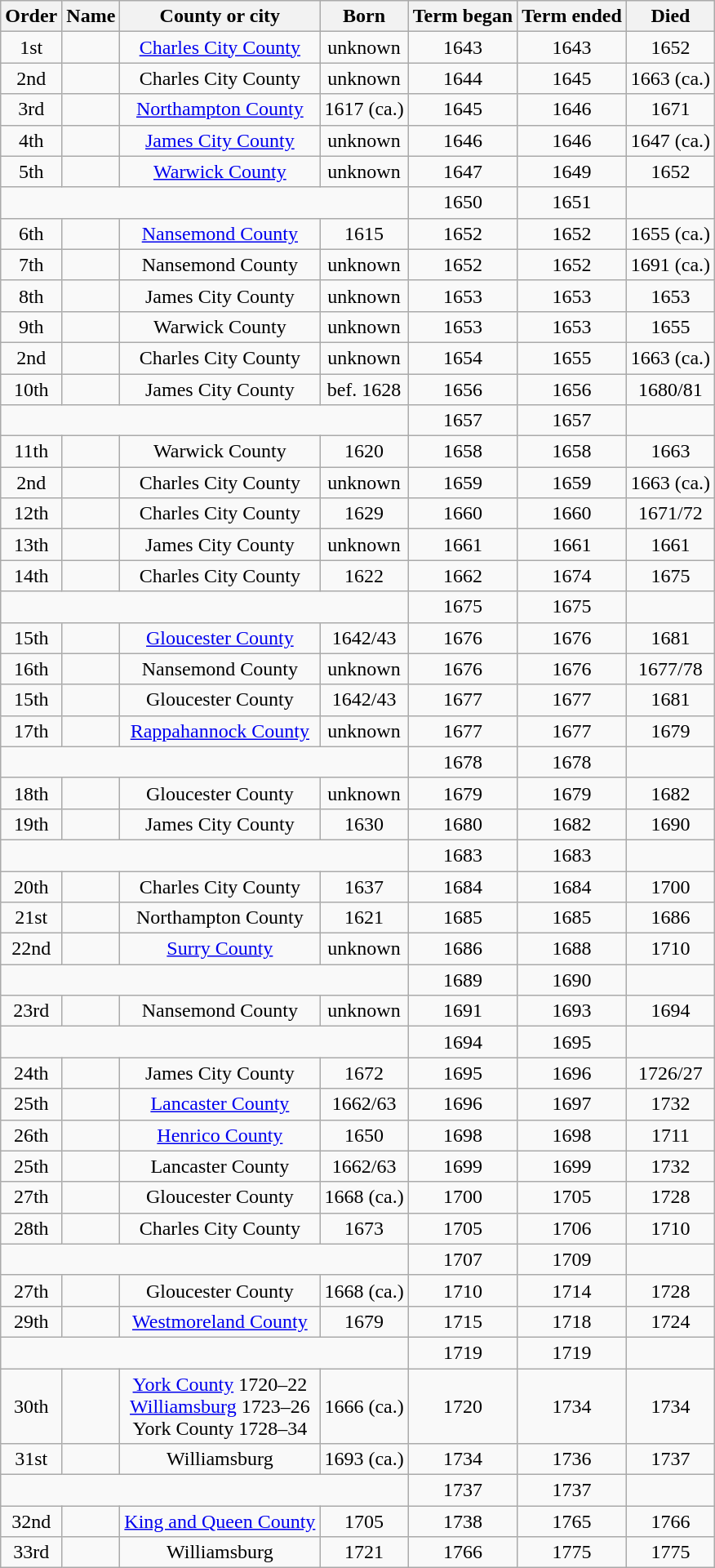<table class="wikitable sortable">
<tr>
<th>Order</th>
<th>Name</th>
<th>County or city</th>
<th>Born</th>
<th>Term began</th>
<th>Term ended</th>
<th>Died</th>
</tr>
<tr align = "center">
<td>1st</td>
<td></td>
<td><a href='#'>Charles City County</a></td>
<td>unknown</td>
<td>1643</td>
<td>1643</td>
<td>1652</td>
</tr>
<tr align = "center">
<td>2nd</td>
<td></td>
<td>Charles City County</td>
<td>unknown</td>
<td>1644</td>
<td>1645</td>
<td>1663 (ca.)</td>
</tr>
<tr align = "center">
<td>3rd</td>
<td></td>
<td><a href='#'>Northampton County</a></td>
<td>1617 (ca.)</td>
<td>1645</td>
<td>1646</td>
<td>1671</td>
</tr>
<tr align = "center">
<td>4th</td>
<td></td>
<td><a href='#'>James City County</a></td>
<td>unknown</td>
<td>1646</td>
<td>1646</td>
<td>1647 (ca.)</td>
</tr>
<tr align = "center">
<td>5th</td>
<td></td>
<td><a href='#'>Warwick County</a></td>
<td>unknown</td>
<td>1647</td>
<td>1649</td>
<td>1652</td>
</tr>
<tr align = "center">
<td colspan=4></td>
<td>1650</td>
<td>1651</td>
<td></td>
</tr>
<tr align = "center">
<td>6th</td>
<td></td>
<td><a href='#'>Nansemond County</a></td>
<td>1615</td>
<td>1652</td>
<td>1652</td>
<td>1655 (ca.)</td>
</tr>
<tr align = "center">
<td>7th</td>
<td></td>
<td>Nansemond County</td>
<td>unknown</td>
<td>1652</td>
<td>1652</td>
<td>1691 (ca.)</td>
</tr>
<tr align = "center">
<td>8th</td>
<td></td>
<td>James City County</td>
<td>unknown</td>
<td>1653</td>
<td>1653</td>
<td>1653</td>
</tr>
<tr align = "center">
<td>9th</td>
<td></td>
<td>Warwick County</td>
<td>unknown</td>
<td>1653</td>
<td>1653</td>
<td>1655</td>
</tr>
<tr align = "center">
<td>2nd</td>
<td></td>
<td>Charles City County</td>
<td>unknown</td>
<td>1654</td>
<td>1655</td>
<td>1663 (ca.)</td>
</tr>
<tr align = "center">
<td>10th</td>
<td></td>
<td>James City County</td>
<td>bef. 1628</td>
<td>1656</td>
<td>1656</td>
<td>1680/81</td>
</tr>
<tr align = "center">
<td colspan=4></td>
<td>1657</td>
<td>1657</td>
<td></td>
</tr>
<tr align = "center">
<td>11th</td>
<td></td>
<td>Warwick County</td>
<td>1620</td>
<td>1658</td>
<td>1658</td>
<td>1663</td>
</tr>
<tr align = "center">
<td>2nd</td>
<td></td>
<td>Charles City County</td>
<td>unknown</td>
<td>1659</td>
<td>1659</td>
<td>1663 (ca.)</td>
</tr>
<tr align = "center">
<td>12th</td>
<td></td>
<td>Charles City County</td>
<td>1629</td>
<td>1660</td>
<td>1660</td>
<td>1671/72</td>
</tr>
<tr align = "center">
<td>13th</td>
<td></td>
<td>James City County</td>
<td>unknown</td>
<td>1661</td>
<td>1661</td>
<td>1661</td>
</tr>
<tr align = "center">
<td>14th</td>
<td></td>
<td>Charles City County</td>
<td>1622</td>
<td>1662</td>
<td>1674</td>
<td>1675</td>
</tr>
<tr align = "center">
<td colspan=4></td>
<td>1675</td>
<td>1675</td>
<td></td>
</tr>
<tr align = "center">
<td>15th</td>
<td></td>
<td><a href='#'>Gloucester County</a></td>
<td>1642/43</td>
<td>1676</td>
<td>1676</td>
<td>1681</td>
</tr>
<tr align = "center">
<td>16th</td>
<td></td>
<td>Nansemond County</td>
<td>unknown</td>
<td>1676</td>
<td>1676</td>
<td>1677/78</td>
</tr>
<tr align = "center">
<td>15th</td>
<td></td>
<td>Gloucester County</td>
<td>1642/43</td>
<td>1677</td>
<td>1677</td>
<td>1681</td>
</tr>
<tr align = "center">
<td>17th</td>
<td></td>
<td><a href='#'>Rappahannock County</a></td>
<td>unknown</td>
<td>1677</td>
<td>1677</td>
<td>1679</td>
</tr>
<tr align = "center">
<td colspan=4></td>
<td>1678</td>
<td>1678</td>
<td></td>
</tr>
<tr align = "center">
<td>18th</td>
<td></td>
<td>Gloucester County</td>
<td>unknown</td>
<td>1679</td>
<td>1679</td>
<td>1682</td>
</tr>
<tr align = "center">
<td>19th</td>
<td></td>
<td>James City County</td>
<td>1630</td>
<td>1680</td>
<td>1682</td>
<td>1690</td>
</tr>
<tr align = "center">
<td colspan=4></td>
<td>1683</td>
<td>1683</td>
<td></td>
</tr>
<tr align = "center">
<td>20th</td>
<td></td>
<td>Charles City County</td>
<td>1637</td>
<td>1684</td>
<td>1684</td>
<td>1700</td>
</tr>
<tr align = "center">
<td>21st</td>
<td></td>
<td>Northampton County</td>
<td>1621</td>
<td>1685</td>
<td>1685</td>
<td>1686</td>
</tr>
<tr align = "center">
<td>22nd</td>
<td></td>
<td><a href='#'>Surry County</a></td>
<td>unknown</td>
<td>1686</td>
<td>1688</td>
<td>1710</td>
</tr>
<tr align = "center">
<td colspan=4></td>
<td>1689</td>
<td>1690</td>
<td></td>
</tr>
<tr align = "center">
<td>23rd</td>
<td></td>
<td>Nansemond County</td>
<td>unknown</td>
<td>1691</td>
<td>1693</td>
<td>1694</td>
</tr>
<tr align = "center">
<td colspan=4></td>
<td>1694</td>
<td>1695</td>
<td></td>
</tr>
<tr align = "center">
<td>24th</td>
<td></td>
<td>James City County</td>
<td>1672</td>
<td>1695</td>
<td>1696</td>
<td>1726/27</td>
</tr>
<tr align = "center">
<td>25th</td>
<td></td>
<td><a href='#'>Lancaster County</a></td>
<td>1662/63</td>
<td>1696</td>
<td>1697</td>
<td>1732</td>
</tr>
<tr align = "center">
<td>26th</td>
<td></td>
<td><a href='#'>Henrico County</a></td>
<td>1650</td>
<td>1698</td>
<td>1698</td>
<td>1711</td>
</tr>
<tr align = "center">
<td>25th</td>
<td></td>
<td>Lancaster County</td>
<td>1662/63</td>
<td>1699</td>
<td>1699</td>
<td>1732</td>
</tr>
<tr align = "center">
<td>27th</td>
<td></td>
<td>Gloucester County</td>
<td>1668 (ca.)</td>
<td>1700</td>
<td>1705</td>
<td>1728</td>
</tr>
<tr align = "center">
<td>28th</td>
<td></td>
<td>Charles City County</td>
<td>1673</td>
<td>1705</td>
<td>1706</td>
<td>1710</td>
</tr>
<tr align = "center">
<td colspan=4></td>
<td>1707</td>
<td>1709</td>
<td></td>
</tr>
<tr align = "center">
<td>27th</td>
<td></td>
<td>Gloucester County</td>
<td>1668 (ca.)</td>
<td>1710</td>
<td>1714</td>
<td>1728</td>
</tr>
<tr align = "center">
<td>29th</td>
<td></td>
<td><a href='#'>Westmoreland County</a></td>
<td>1679</td>
<td>1715</td>
<td>1718</td>
<td>1724<br></td>
</tr>
<tr align = "center">
<td colspan=4></td>
<td>1719</td>
<td>1719</td>
<td></td>
</tr>
<tr align = "center">
<td>30th</td>
<td></td>
<td><a href='#'>York County</a> 1720–22<br><a href='#'>Williamsburg</a> 1723–26<br>York County 1728–34</td>
<td>1666 (ca.)</td>
<td>1720</td>
<td>1734</td>
<td>1734</td>
</tr>
<tr align = "center">
<td>31st</td>
<td></td>
<td>Williamsburg</td>
<td>1693 (ca.)</td>
<td>1734</td>
<td>1736</td>
<td>1737</td>
</tr>
<tr align = "center">
<td colspan=4></td>
<td>1737</td>
<td>1737</td>
<td></td>
</tr>
<tr align = "center">
<td>32nd</td>
<td></td>
<td><a href='#'>King and Queen County</a></td>
<td>1705</td>
<td>1738</td>
<td>1765</td>
<td>1766</td>
</tr>
<tr align = "center">
<td>33rd</td>
<td></td>
<td>Williamsburg</td>
<td>1721</td>
<td>1766</td>
<td>1775</td>
<td>1775</td>
</tr>
</table>
